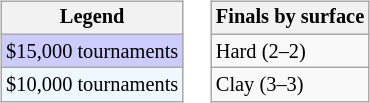<table>
<tr valign=top>
<td><br><table class=wikitable style="font-size:85%">
<tr>
<th>Legend</th>
</tr>
<tr style="background:#ccccff;">
<td>$15,000 tournaments</td>
</tr>
<tr style="background:#f0f8ff;">
<td>$10,000 tournaments</td>
</tr>
</table>
</td>
<td><br><table class=wikitable style="font-size:85%">
<tr>
<th>Finals by surface</th>
</tr>
<tr>
<td>Hard (2–2)</td>
</tr>
<tr>
<td>Clay (3–3)</td>
</tr>
</table>
</td>
</tr>
</table>
